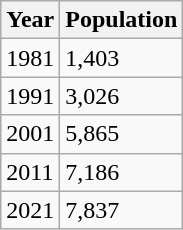<table class=wikitable>
<tr>
<th>Year</th>
<th>Population</th>
</tr>
<tr>
<td>1981</td>
<td>1,403</td>
</tr>
<tr>
<td>1991</td>
<td>3,026</td>
</tr>
<tr>
<td>2001</td>
<td>5,865</td>
</tr>
<tr>
<td>2011</td>
<td>7,186</td>
</tr>
<tr>
<td>2021</td>
<td>7,837</td>
</tr>
</table>
